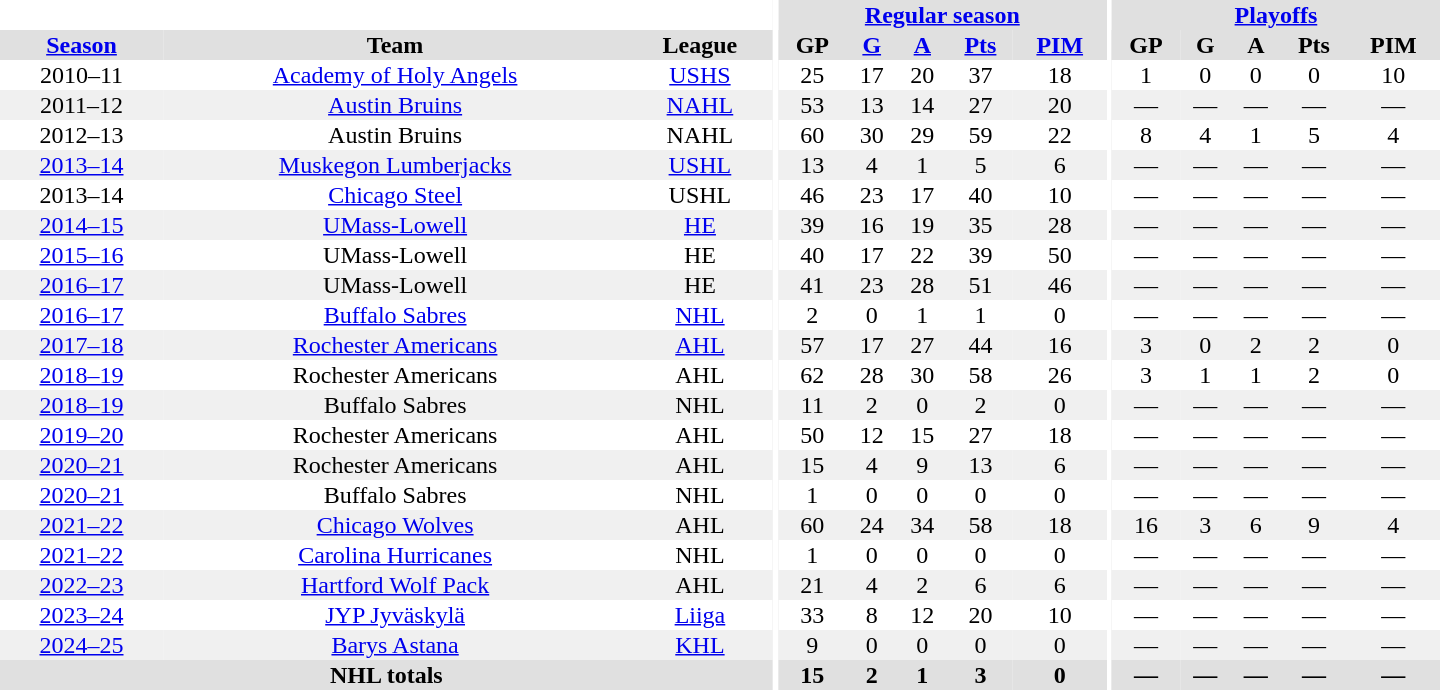<table border="0" cellpadding="1" cellspacing="0" style="text-align:center; width:60em">
<tr bgcolor="#e0e0e0">
<th colspan="3" bgcolor="#ffffff"></th>
<th rowspan="99" bgcolor="#ffffff"></th>
<th colspan="5"><a href='#'>Regular season</a></th>
<th rowspan="99" bgcolor="#ffffff"></th>
<th colspan="5"><a href='#'>Playoffs</a></th>
</tr>
<tr bgcolor="#e0e0e0">
<th><a href='#'>Season</a></th>
<th>Team</th>
<th>League</th>
<th>GP</th>
<th><a href='#'>G</a></th>
<th><a href='#'>A</a></th>
<th><a href='#'>Pts</a></th>
<th><a href='#'>PIM</a></th>
<th>GP</th>
<th>G</th>
<th>A</th>
<th>Pts</th>
<th>PIM</th>
</tr>
<tr>
<td>2010–11</td>
<td><a href='#'>Academy of Holy Angels</a></td>
<td><a href='#'>USHS</a></td>
<td>25</td>
<td>17</td>
<td>20</td>
<td>37</td>
<td>18</td>
<td>1</td>
<td>0</td>
<td>0</td>
<td>0</td>
<td>10</td>
</tr>
<tr bgcolor="#f0f0f0">
<td>2011–12</td>
<td><a href='#'>Austin Bruins</a></td>
<td><a href='#'>NAHL</a></td>
<td>53</td>
<td>13</td>
<td>14</td>
<td>27</td>
<td>20</td>
<td>—</td>
<td>—</td>
<td>—</td>
<td>—</td>
<td>—</td>
</tr>
<tr>
<td>2012–13</td>
<td>Austin Bruins</td>
<td>NAHL</td>
<td>60</td>
<td>30</td>
<td>29</td>
<td>59</td>
<td>22</td>
<td>8</td>
<td>4</td>
<td>1</td>
<td>5</td>
<td>4</td>
</tr>
<tr bgcolor="#f0f0f0">
<td><a href='#'>2013–14</a></td>
<td><a href='#'>Muskegon Lumberjacks</a></td>
<td><a href='#'>USHL</a></td>
<td>13</td>
<td>4</td>
<td>1</td>
<td>5</td>
<td>6</td>
<td>—</td>
<td>—</td>
<td>—</td>
<td>—</td>
<td>—</td>
</tr>
<tr>
<td>2013–14</td>
<td><a href='#'>Chicago Steel</a></td>
<td>USHL</td>
<td>46</td>
<td>23</td>
<td>17</td>
<td>40</td>
<td>10</td>
<td>—</td>
<td>—</td>
<td>—</td>
<td>—</td>
<td>—</td>
</tr>
<tr bgcolor="#f0f0f0">
<td><a href='#'>2014–15</a></td>
<td><a href='#'>UMass-Lowell</a></td>
<td><a href='#'>HE</a></td>
<td>39</td>
<td>16</td>
<td>19</td>
<td>35</td>
<td>28</td>
<td>—</td>
<td>—</td>
<td>—</td>
<td>—</td>
<td>—</td>
</tr>
<tr>
<td><a href='#'>2015–16</a></td>
<td>UMass-Lowell</td>
<td>HE</td>
<td>40</td>
<td>17</td>
<td>22</td>
<td>39</td>
<td>50</td>
<td>—</td>
<td>—</td>
<td>—</td>
<td>—</td>
<td>—</td>
</tr>
<tr bgcolor="#f0f0f0">
<td><a href='#'>2016–17</a></td>
<td>UMass-Lowell</td>
<td>HE</td>
<td>41</td>
<td>23</td>
<td>28</td>
<td>51</td>
<td>46</td>
<td>—</td>
<td>—</td>
<td>—</td>
<td>—</td>
<td>—</td>
</tr>
<tr>
<td><a href='#'>2016–17</a></td>
<td><a href='#'>Buffalo Sabres</a></td>
<td><a href='#'>NHL</a></td>
<td>2</td>
<td>0</td>
<td>1</td>
<td>1</td>
<td>0</td>
<td>—</td>
<td>—</td>
<td>—</td>
<td>—</td>
<td>—</td>
</tr>
<tr bgcolor="#f0f0f0">
<td><a href='#'>2017–18</a></td>
<td><a href='#'>Rochester Americans</a></td>
<td><a href='#'>AHL</a></td>
<td>57</td>
<td>17</td>
<td>27</td>
<td>44</td>
<td>16</td>
<td>3</td>
<td>0</td>
<td>2</td>
<td>2</td>
<td>0</td>
</tr>
<tr>
<td><a href='#'>2018–19</a></td>
<td>Rochester Americans</td>
<td>AHL</td>
<td>62</td>
<td>28</td>
<td>30</td>
<td>58</td>
<td>26</td>
<td>3</td>
<td>1</td>
<td>1</td>
<td>2</td>
<td>0</td>
</tr>
<tr bgcolor="#f0f0f0">
<td><a href='#'>2018–19</a></td>
<td>Buffalo Sabres</td>
<td>NHL</td>
<td>11</td>
<td>2</td>
<td>0</td>
<td>2</td>
<td>0</td>
<td>—</td>
<td>—</td>
<td>—</td>
<td>—</td>
<td>—</td>
</tr>
<tr>
<td><a href='#'>2019–20</a></td>
<td>Rochester Americans</td>
<td>AHL</td>
<td>50</td>
<td>12</td>
<td>15</td>
<td>27</td>
<td>18</td>
<td>—</td>
<td>—</td>
<td>—</td>
<td>—</td>
<td>—</td>
</tr>
<tr bgcolor="#f0f0f0">
<td><a href='#'>2020–21</a></td>
<td>Rochester Americans</td>
<td>AHL</td>
<td>15</td>
<td>4</td>
<td>9</td>
<td>13</td>
<td>6</td>
<td>—</td>
<td>—</td>
<td>—</td>
<td>—</td>
<td>—</td>
</tr>
<tr>
<td><a href='#'>2020–21</a></td>
<td>Buffalo Sabres</td>
<td>NHL</td>
<td>1</td>
<td>0</td>
<td>0</td>
<td>0</td>
<td>0</td>
<td>—</td>
<td>—</td>
<td>—</td>
<td>—</td>
<td>—</td>
</tr>
<tr bgcolor="#f0f0f0">
<td><a href='#'>2021–22</a></td>
<td><a href='#'>Chicago Wolves</a></td>
<td>AHL</td>
<td>60</td>
<td>24</td>
<td>34</td>
<td>58</td>
<td>18</td>
<td>16</td>
<td>3</td>
<td>6</td>
<td>9</td>
<td>4</td>
</tr>
<tr>
<td><a href='#'>2021–22</a></td>
<td><a href='#'>Carolina Hurricanes</a></td>
<td>NHL</td>
<td>1</td>
<td>0</td>
<td>0</td>
<td>0</td>
<td>0</td>
<td>—</td>
<td>—</td>
<td>—</td>
<td>—</td>
<td>—</td>
</tr>
<tr bgcolor="#f0f0f0">
<td><a href='#'>2022–23</a></td>
<td><a href='#'>Hartford Wolf Pack</a></td>
<td>AHL</td>
<td>21</td>
<td>4</td>
<td>2</td>
<td>6</td>
<td>6</td>
<td>—</td>
<td>—</td>
<td>—</td>
<td>—</td>
<td>—</td>
</tr>
<tr>
<td><a href='#'>2023–24</a></td>
<td><a href='#'>JYP Jyväskylä</a></td>
<td><a href='#'>Liiga</a></td>
<td>33</td>
<td>8</td>
<td>12</td>
<td>20</td>
<td>10</td>
<td>—</td>
<td>—</td>
<td>—</td>
<td>—</td>
<td>—</td>
</tr>
<tr bgcolor="#f0f0f0">
<td><a href='#'>2024–25</a></td>
<td><a href='#'>Barys Astana</a></td>
<td><a href='#'>KHL</a></td>
<td>9</td>
<td>0</td>
<td>0</td>
<td>0</td>
<td>0</td>
<td>—</td>
<td>—</td>
<td>—</td>
<td>—</td>
<td>—</td>
</tr>
<tr bgcolor="#e0e0e0">
<th colspan="3">NHL totals</th>
<th>15</th>
<th>2</th>
<th>1</th>
<th>3</th>
<th>0</th>
<th>—</th>
<th>—</th>
<th>—</th>
<th>—</th>
<th>—</th>
</tr>
</table>
